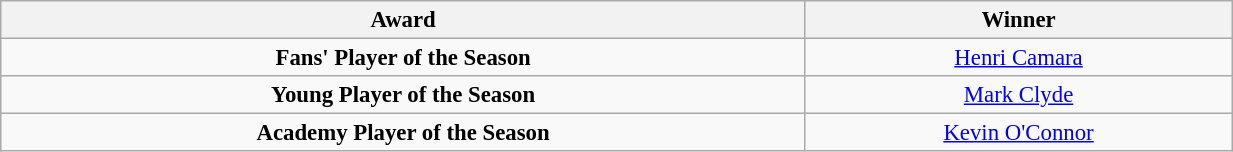<table class="wikitable" style="text-align:center; font-size:95%;width:65%; text-align:left">
<tr>
<th>Award</th>
<th>Winner</th>
</tr>
<tr --->
<td align="center"><strong>Fans' Player of the Season</strong></td>
<td align="center"><a href='#'>Henri Camara</a></td>
</tr>
<tr --->
<td align="center"><strong>Young Player of the Season</strong></td>
<td align="center"><a href='#'>Mark Clyde</a></td>
</tr>
<tr --->
<td align="center"><strong>Academy Player of the Season</strong></td>
<td align="center"><a href='#'>Kevin O'Connor</a></td>
</tr>
</table>
